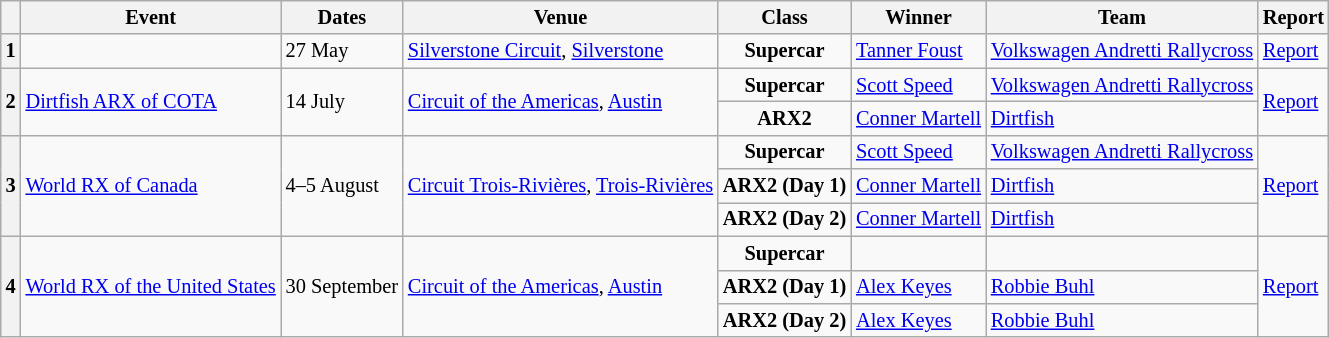<table class="wikitable" style="font-size:85%;">
<tr>
<th></th>
<th>Event</th>
<th>Dates</th>
<th>Venue</th>
<th>Class</th>
<th>Winner</th>
<th>Team</th>
<th>Report</th>
</tr>
<tr>
<th>1</th>
<td></td>
<td>27 May</td>
<td><a href='#'>Silverstone Circuit</a>, <a href='#'>Silverstone</a></td>
<td style="text-align:center;"><strong><span>Supercar</span></strong></td>
<td> <a href='#'>Tanner Foust</a></td>
<td> <a href='#'>Volkswagen Andretti Rallycross</a></td>
<td><a href='#'>Report</a></td>
</tr>
<tr>
<th rowspan=2>2</th>
<td rowspan=2> <a href='#'>Dirtfish ARX of COTA</a></td>
<td rowspan=2>14 July</td>
<td rowspan=2><a href='#'>Circuit of the Americas</a>, <a href='#'>Austin</a></td>
<td style="text-align:center;"><strong><span>Supercar</span></strong></td>
<td> <a href='#'>Scott Speed</a></td>
<td> <a href='#'>Volkswagen Andretti Rallycross</a></td>
<td rowspan=2><a href='#'>Report</a></td>
</tr>
<tr>
<td style="text-align:center;"><strong><span>ARX2</span></strong></td>
<td> <a href='#'>Conner Martell</a></td>
<td> <a href='#'>Dirtfish</a></td>
</tr>
<tr>
<th rowspan=3>3</th>
<td rowspan=3> <a href='#'>World RX of Canada</a></td>
<td rowspan=3>4–5 August</td>
<td rowspan=3><a href='#'>Circuit Trois-Rivières</a>, <a href='#'>Trois-Rivières</a></td>
<td style="text-align:center;"><strong><span>Supercar</span></strong></td>
<td> <a href='#'>Scott Speed</a></td>
<td> <a href='#'>Volkswagen Andretti Rallycross</a></td>
<td rowspan=3><a href='#'>Report</a></td>
</tr>
<tr>
<td style="text-align:center;"><strong><span>ARX2 (Day 1)</span></strong></td>
<td> <a href='#'>Conner Martell</a></td>
<td> <a href='#'>Dirtfish</a></td>
</tr>
<tr>
<td style="text-align:center;"><strong><span>ARX2 (Day 2)</span></strong></td>
<td> <a href='#'>Conner Martell</a></td>
<td> <a href='#'>Dirtfish</a></td>
</tr>
<tr>
<th rowspan=3>4</th>
<td rowspan=3> <a href='#'>World RX of the United States</a></td>
<td rowspan=3>30 September</td>
<td rowspan=3><a href='#'>Circuit of the Americas</a>, <a href='#'>Austin</a></td>
<td style="text-align:center;"><strong><span>Supercar</span></strong></td>
<td></td>
<td></td>
<td rowspan=3><a href='#'>Report</a></td>
</tr>
<tr>
<td style="text-align:center;"><strong><span>ARX2 (Day 1)</span></strong></td>
<td> <a href='#'>Alex Keyes</a></td>
<td> <a href='#'>Robbie Buhl</a></td>
</tr>
<tr>
<td style="text-align:center;"><strong><span>ARX2 (Day 2)</span></strong></td>
<td> <a href='#'>Alex Keyes</a></td>
<td> <a href='#'>Robbie Buhl</a></td>
</tr>
</table>
